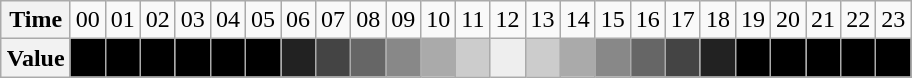<table class="wikitable" style="margin: 1em auto 1em auto">
<tr>
<th>Time</th>
<td><span>00</span></td>
<td><span>01</span></td>
<td><span>02</span></td>
<td><span>03</span></td>
<td><span>04</span></td>
<td><span>05</span></td>
<td><span>06</span></td>
<td><span>07</span></td>
<td><span>08</span></td>
<td><span>09</span></td>
<td><span>10</span></td>
<td><span>11</span></td>
<td><span>12</span></td>
<td><span>13</span></td>
<td><span>14</span></td>
<td><span>15</span></td>
<td><span>16</span></td>
<td><span>17</span></td>
<td><span>18</span></td>
<td><span>19</span></td>
<td><span>20</span></td>
<td><span>21</span></td>
<td><span>22</span></td>
<td><span>23</span></td>
</tr>
<tr>
<th>Value</th>
<td style="background:#000000"></td>
<td style="background:#000000"></td>
<td style="background:#000000"></td>
<td style="background:#000000"></td>
<td style="background:#000000"></td>
<td style="background:#000000"></td>
<td style="background:#222222"></td>
<td style="background:#444444"></td>
<td style="background:#666666"></td>
<td style="background:#888888"></td>
<td style="background:#AAAAAA"></td>
<td style="background:#CCCCCC"></td>
<td style="background:#EEEEEE"></td>
<td style="background:#CCCCCC"></td>
<td style="background:#AAAAAA"></td>
<td style="background:#888888"></td>
<td style="background:#666666"></td>
<td style="background:#444444"></td>
<td style="background:#222222"></td>
<td style="background:#000000"></td>
<td style="background:#000000"></td>
<td style="background:#000000"></td>
<td style="background:#000000"></td>
<td style="background:#000000"></td>
</tr>
</table>
